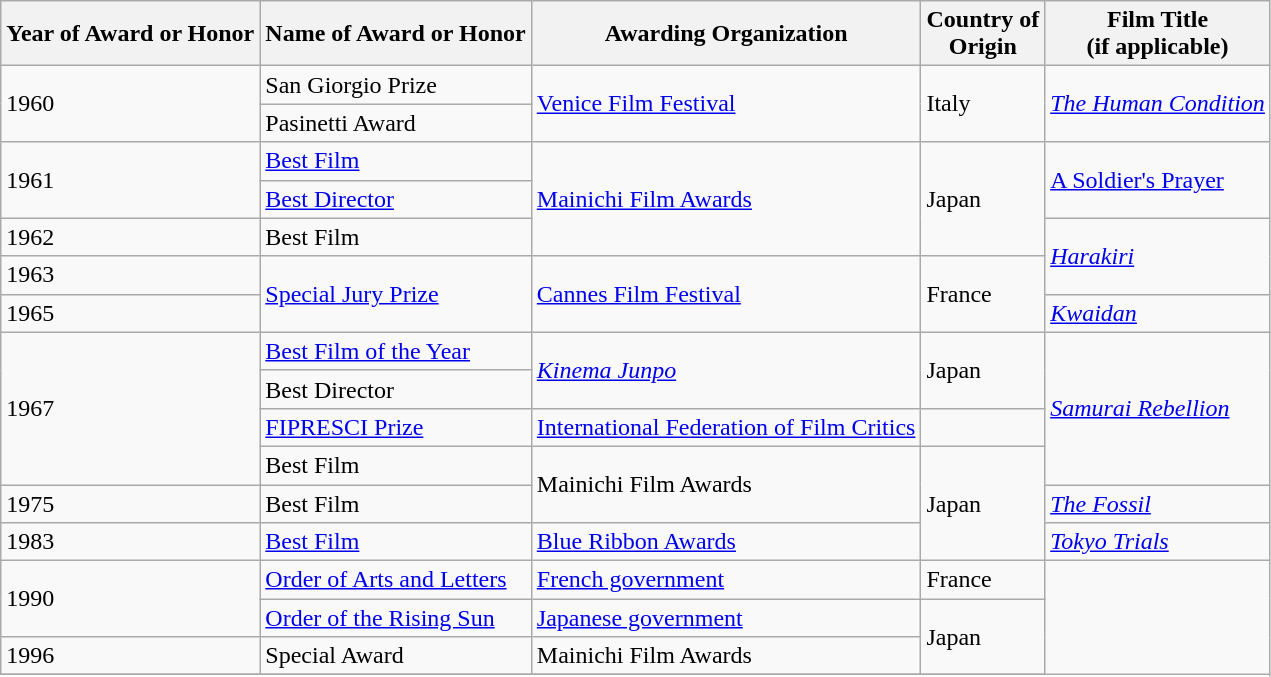<table class="wikitable sortable" border="1">
<tr>
<th>Year of Award or Honor</th>
<th>Name of Award or Honor</th>
<th>Awarding Organization</th>
<th>Country of <br>Origin</th>
<th>Film Title <br>(if applicable)</th>
</tr>
<tr>
<td rowspan=2>1960</td>
<td>San Giorgio Prize</td>
<td rowspan=2><a href='#'>Venice Film Festival</a></td>
<td rowspan=2>Italy</td>
<td rowspan=2><em><a href='#'>The Human Condition</a></em></td>
</tr>
<tr>
<td>Pasinetti Award</td>
</tr>
<tr>
<td rowspan=2>1961</td>
<td><a href='#'>Best Film</a></td>
<td rowspan=3><a href='#'>Mainichi Film Awards</a></td>
<td rowspan=3>Japan</td>
<td rowspan=2><a href='#'>A Soldier's Prayer</a></td>
</tr>
<tr>
<td><a href='#'>Best Director</a></td>
</tr>
<tr>
<td>1962</td>
<td>Best Film</td>
<td rowspan=2><em><a href='#'>Harakiri</a></em></td>
</tr>
<tr>
<td>1963</td>
<td rowspan=2><a href='#'>Special Jury Prize</a></td>
<td rowspan=2><a href='#'>Cannes Film Festival</a></td>
<td rowspan=2>France</td>
</tr>
<tr>
<td>1965</td>
<td><em><a href='#'>Kwaidan</a></em></td>
</tr>
<tr>
<td rowspan=4>1967</td>
<td><a href='#'>Best Film of the Year</a></td>
<td rowspan=2><em><a href='#'>Kinema Junpo</a></em></td>
<td rowspan=2>Japan</td>
<td rowspan=4><em><a href='#'>Samurai Rebellion</a></em></td>
</tr>
<tr>
<td>Best Director</td>
</tr>
<tr>
<td><a href='#'>FIPRESCI Prize</a></td>
<td><a href='#'>International Federation of Film Critics</a></td>
<td></td>
</tr>
<tr>
<td>Best Film</td>
<td rowspan=2>Mainichi Film Awards</td>
<td rowspan=3>Japan</td>
</tr>
<tr>
<td>1975</td>
<td>Best Film</td>
<td><em><a href='#'>The Fossil</a></em></td>
</tr>
<tr>
<td>1983</td>
<td><a href='#'>Best Film</a></td>
<td><a href='#'>Blue Ribbon Awards</a></td>
<td><em><a href='#'>Tokyo Trials</a></em></td>
</tr>
<tr>
<td rowspan=2>1990</td>
<td><a href='#'>Order of Arts and Letters</a></td>
<td><a href='#'>French government</a></td>
<td>France</td>
</tr>
<tr>
<td><a href='#'>Order of the Rising Sun</a></td>
<td><a href='#'>Japanese government</a></td>
<td rowspan=2>Japan</td>
</tr>
<tr>
<td>1996</td>
<td>Special Award</td>
<td>Mainichi Film Awards</td>
</tr>
<tr>
</tr>
</table>
